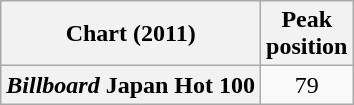<table class="wikitable plainrowheaders">
<tr>
<th>Chart (2011)</th>
<th>Peak<br>position</th>
</tr>
<tr>
<th scope="row"><em>Billboard</em> Japan Hot 100</th>
<td align="center">79</td>
</tr>
</table>
